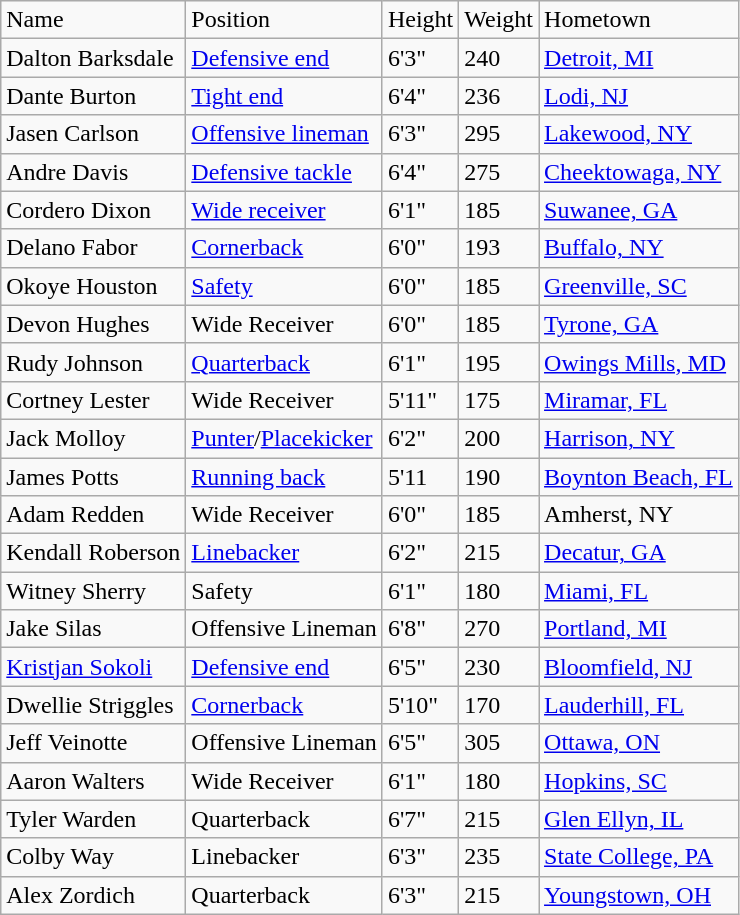<table class="wikitable" border="1">
<tr>
<td>Name</td>
<td>Position</td>
<td>Height</td>
<td>Weight</td>
<td>Hometown</td>
</tr>
<tr>
<td>Dalton Barksdale</td>
<td><a href='#'>Defensive end</a></td>
<td>6'3"</td>
<td>240</td>
<td><a href='#'>Detroit, MI</a></td>
</tr>
<tr>
<td>Dante Burton</td>
<td><a href='#'>Tight end</a></td>
<td>6'4"</td>
<td>236</td>
<td><a href='#'>Lodi, NJ</a></td>
</tr>
<tr>
<td>Jasen Carlson</td>
<td><a href='#'>Offensive lineman</a></td>
<td>6'3"</td>
<td>295</td>
<td><a href='#'>Lakewood, NY</a></td>
</tr>
<tr>
<td>Andre Davis</td>
<td><a href='#'>Defensive tackle</a></td>
<td>6'4"</td>
<td>275</td>
<td><a href='#'>Cheektowaga, NY</a></td>
</tr>
<tr>
<td>Cordero Dixon</td>
<td><a href='#'>Wide receiver</a></td>
<td>6'1"</td>
<td>185</td>
<td><a href='#'>Suwanee, GA</a></td>
</tr>
<tr>
<td>Delano Fabor</td>
<td><a href='#'>Cornerback</a></td>
<td>6'0"</td>
<td>193</td>
<td><a href='#'>Buffalo, NY</a></td>
</tr>
<tr>
<td>Okoye Houston</td>
<td><a href='#'>Safety</a></td>
<td>6'0"</td>
<td>185</td>
<td><a href='#'>Greenville, SC</a></td>
</tr>
<tr>
<td>Devon Hughes</td>
<td>Wide Receiver</td>
<td>6'0"</td>
<td>185</td>
<td><a href='#'>Tyrone, GA</a></td>
</tr>
<tr>
<td>Rudy Johnson</td>
<td><a href='#'>Quarterback</a></td>
<td>6'1"</td>
<td>195</td>
<td><a href='#'>Owings Mills, MD</a></td>
</tr>
<tr>
<td>Cortney Lester</td>
<td>Wide Receiver</td>
<td>5'11"</td>
<td>175</td>
<td><a href='#'>Miramar, FL</a></td>
</tr>
<tr>
<td>Jack Molloy</td>
<td><a href='#'>Punter</a>/<a href='#'>Placekicker</a></td>
<td>6'2"</td>
<td>200</td>
<td><a href='#'>Harrison, NY</a></td>
</tr>
<tr>
<td>James Potts</td>
<td><a href='#'>Running back</a></td>
<td>5'11</td>
<td>190</td>
<td><a href='#'>Boynton Beach, FL</a></td>
</tr>
<tr>
<td>Adam Redden</td>
<td>Wide Receiver</td>
<td>6'0"</td>
<td>185</td>
<td>Amherst, NY</td>
</tr>
<tr>
<td>Kendall Roberson</td>
<td><a href='#'>Linebacker</a></td>
<td>6'2"</td>
<td>215</td>
<td><a href='#'>Decatur, GA</a></td>
</tr>
<tr>
<td>Witney Sherry</td>
<td>Safety</td>
<td>6'1"</td>
<td>180</td>
<td><a href='#'>Miami, FL</a></td>
</tr>
<tr>
<td>Jake Silas</td>
<td>Offensive Lineman</td>
<td>6'8"</td>
<td>270</td>
<td><a href='#'>Portland, MI</a></td>
</tr>
<tr>
<td><a href='#'>Kristjan Sokoli</a></td>
<td><a href='#'>Defensive end</a></td>
<td>6'5"</td>
<td>230</td>
<td><a href='#'>Bloomfield, NJ</a></td>
</tr>
<tr>
<td>Dwellie Striggles</td>
<td><a href='#'>Cornerback</a></td>
<td>5'10"</td>
<td>170</td>
<td><a href='#'>Lauderhill, FL</a></td>
</tr>
<tr>
<td>Jeff Veinotte</td>
<td>Offensive Lineman</td>
<td>6'5"</td>
<td>305</td>
<td><a href='#'>Ottawa, ON</a></td>
</tr>
<tr>
<td>Aaron Walters</td>
<td>Wide Receiver</td>
<td>6'1"</td>
<td>180</td>
<td><a href='#'>Hopkins, SC</a></td>
</tr>
<tr>
<td>Tyler Warden</td>
<td>Quarterback</td>
<td>6'7"</td>
<td>215</td>
<td><a href='#'>Glen Ellyn, IL</a></td>
</tr>
<tr>
<td>Colby Way</td>
<td>Linebacker</td>
<td>6'3"</td>
<td>235</td>
<td><a href='#'>State College, PA</a></td>
</tr>
<tr>
<td>Alex Zordich</td>
<td>Quarterback</td>
<td>6'3"</td>
<td>215</td>
<td><a href='#'>Youngstown, OH</a></td>
</tr>
</table>
